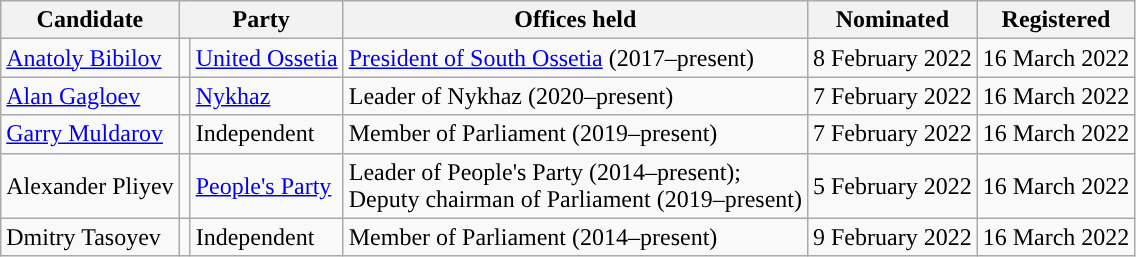<table class="wikitable sortable">
<tr>
<th>Candidate</th>
<th colspan=2>Party</th>
<th>Offices held</th>
<th>Nominated</th>
<th>Registered</th>
</tr>
<tr>
<td><a href='#'>Anatoly Bibilov</a></td>
<td style="background:"></td>
<td><a href='#'>United Ossetia</a></td>
<td><a href='#'>President of South Ossetia</a> (2017–present)</td>
<td>8 February 2022</td>
<td>16 March 2022</td>
</tr>
<tr>
<td><a href='#'>Alan Gagloev</a></td>
<td style="background:"></td>
<td><a href='#'>Nykhaz</a></td>
<td>Leader of Nykhaz (2020–present)</td>
<td>7 February 2022</td>
<td>16 March 2022</td>
</tr>
<tr>
<td><a href='#'>Garry Muldarov</a></td>
<td style="background:"></td>
<td>Independent</td>
<td>Member of Parliament (2019–present)</td>
<td>7 February 2022</td>
<td>16 March 2022</td>
</tr>
<tr>
<td>Alexander Pliyev</td>
<td style="background:"></td>
<td><a href='#'>People's Party</a></td>
<td>Leader of People's Party (2014–present);<br>Deputy chairman of Parliament (2019–present)</td>
<td>5 February 2022</td>
<td>16 March 2022</td>
</tr>
<tr>
<td>Dmitry Tasoyev</td>
<td style="background:"></td>
<td>Independent</td>
<td>Member of Parliament (2014–present)</td>
<td>9 February 2022</td>
<td>16 March 2022</td>
</tr>
</table>
